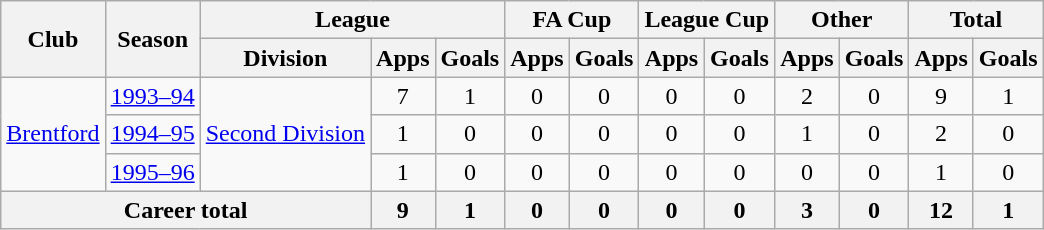<table style="text-align: center;" class="wikitable">
<tr>
<th rowspan="2">Club</th>
<th rowspan="2">Season</th>
<th colspan="3">League</th>
<th colspan="2">FA Cup</th>
<th colspan="2">League Cup</th>
<th colspan="2">Other</th>
<th colspan="2">Total</th>
</tr>
<tr>
<th>Division</th>
<th>Apps</th>
<th>Goals</th>
<th>Apps</th>
<th>Goals</th>
<th>Apps</th>
<th>Goals</th>
<th>Apps</th>
<th>Goals</th>
<th>Apps</th>
<th>Goals</th>
</tr>
<tr>
<td rowspan="3"><a href='#'>Brentford</a></td>
<td><a href='#'>1993–94</a></td>
<td rowspan="3"><a href='#'>Second Division</a></td>
<td>7</td>
<td>1</td>
<td>0</td>
<td>0</td>
<td>0</td>
<td>0</td>
<td>2</td>
<td>0</td>
<td>9</td>
<td>1</td>
</tr>
<tr>
<td><a href='#'>1994–95</a></td>
<td>1</td>
<td>0</td>
<td>0</td>
<td>0</td>
<td>0</td>
<td>0</td>
<td>1</td>
<td>0</td>
<td>2</td>
<td>0</td>
</tr>
<tr>
<td><a href='#'>1995–96</a></td>
<td>1</td>
<td>0</td>
<td>0</td>
<td>0</td>
<td>0</td>
<td>0</td>
<td>0</td>
<td>0</td>
<td>1</td>
<td>0</td>
</tr>
<tr>
<th colspan="3">Career total</th>
<th>9</th>
<th>1</th>
<th>0</th>
<th>0</th>
<th>0</th>
<th>0</th>
<th>3</th>
<th>0</th>
<th>12</th>
<th>1</th>
</tr>
</table>
